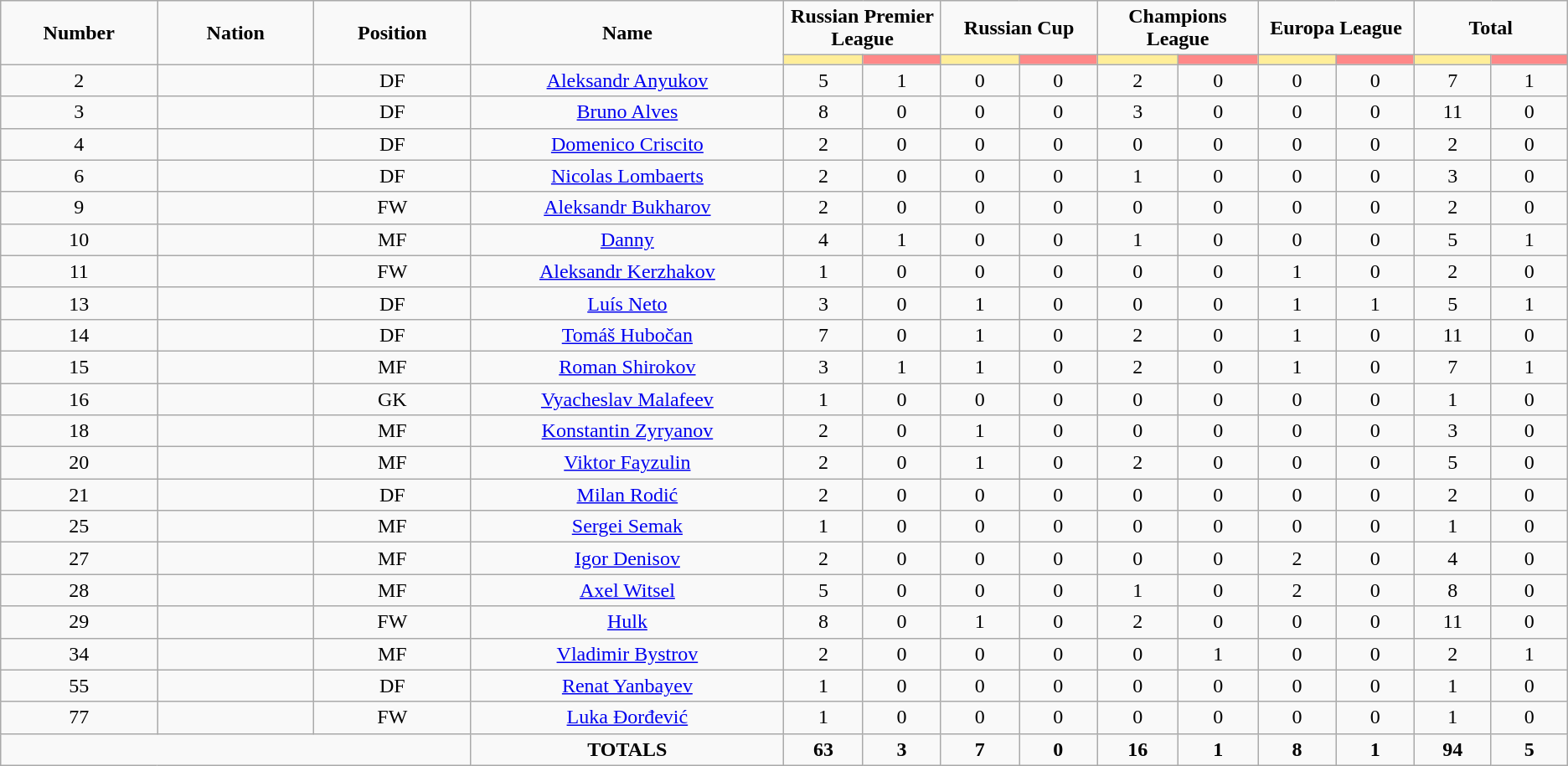<table class="wikitable" style="font-size: 100%; text-align: center;">
<tr>
<td rowspan="2" width="10%" align="center"><strong>Number</strong></td>
<td rowspan="2" width="10%" align="center"><strong>Nation</strong></td>
<td rowspan="2" width="10%" align="center"><strong>Position</strong></td>
<td rowspan="2" width="20%" align="center"><strong>Name</strong></td>
<td colspan="2" align="center"><strong>Russian Premier League</strong></td>
<td colspan="2" align="center"><strong>Russian Cup</strong></td>
<td colspan="2" align="center"><strong>Champions League</strong></td>
<td colspan="2" align="center"><strong>Europa League</strong></td>
<td colspan="2" align="center"><strong>Total</strong></td>
</tr>
<tr>
<th width=60 style="background: #FFEE99"></th>
<th width=60 style="background: #FF8888"></th>
<th width=60 style="background: #FFEE99"></th>
<th width=60 style="background: #FF8888"></th>
<th width=60 style="background: #FFEE99"></th>
<th width=60 style="background: #FF8888"></th>
<th width=60 style="background: #FFEE99"></th>
<th width=60 style="background: #FF8888"></th>
<th width=60 style="background: #FFEE99"></th>
<th width=60 style="background: #FF8888"></th>
</tr>
<tr>
<td>2</td>
<td></td>
<td>DF</td>
<td><a href='#'>Aleksandr Anyukov</a></td>
<td>5</td>
<td>1</td>
<td>0</td>
<td>0</td>
<td>2</td>
<td>0</td>
<td>0</td>
<td>0</td>
<td>7</td>
<td>1</td>
</tr>
<tr>
<td>3</td>
<td></td>
<td>DF</td>
<td><a href='#'>Bruno Alves</a></td>
<td>8</td>
<td>0</td>
<td>0</td>
<td>0</td>
<td>3</td>
<td>0</td>
<td>0</td>
<td>0</td>
<td>11</td>
<td>0</td>
</tr>
<tr>
<td>4</td>
<td></td>
<td>DF</td>
<td><a href='#'>Domenico Criscito</a></td>
<td>2</td>
<td>0</td>
<td>0</td>
<td>0</td>
<td>0</td>
<td>0</td>
<td>0</td>
<td>0</td>
<td>2</td>
<td>0</td>
</tr>
<tr>
<td>6</td>
<td></td>
<td>DF</td>
<td><a href='#'>Nicolas Lombaerts</a></td>
<td>2</td>
<td>0</td>
<td>0</td>
<td>0</td>
<td>1</td>
<td>0</td>
<td>0</td>
<td>0</td>
<td>3</td>
<td>0</td>
</tr>
<tr>
<td>9</td>
<td></td>
<td>FW</td>
<td><a href='#'>Aleksandr Bukharov</a></td>
<td>2</td>
<td>0</td>
<td>0</td>
<td>0</td>
<td>0</td>
<td>0</td>
<td>0</td>
<td>0</td>
<td>2</td>
<td>0</td>
</tr>
<tr>
<td>10</td>
<td></td>
<td>MF</td>
<td><a href='#'>Danny</a></td>
<td>4</td>
<td>1</td>
<td>0</td>
<td>0</td>
<td>1</td>
<td>0</td>
<td>0</td>
<td>0</td>
<td>5</td>
<td>1</td>
</tr>
<tr>
<td>11</td>
<td></td>
<td>FW</td>
<td><a href='#'>Aleksandr Kerzhakov</a></td>
<td>1</td>
<td>0</td>
<td>0</td>
<td>0</td>
<td>0</td>
<td>0</td>
<td>1</td>
<td>0</td>
<td>2</td>
<td>0</td>
</tr>
<tr>
<td>13</td>
<td></td>
<td>DF</td>
<td><a href='#'>Luís Neto</a></td>
<td>3</td>
<td>0</td>
<td>1</td>
<td>0</td>
<td>0</td>
<td>0</td>
<td>1</td>
<td>1</td>
<td>5</td>
<td>1</td>
</tr>
<tr>
<td>14</td>
<td></td>
<td>DF</td>
<td><a href='#'>Tomáš Hubočan</a></td>
<td>7</td>
<td>0</td>
<td>1</td>
<td>0</td>
<td>2</td>
<td>0</td>
<td>1</td>
<td>0</td>
<td>11</td>
<td>0</td>
</tr>
<tr>
<td>15</td>
<td></td>
<td>MF</td>
<td><a href='#'>Roman Shirokov</a></td>
<td>3</td>
<td>1</td>
<td>1</td>
<td>0</td>
<td>2</td>
<td>0</td>
<td>1</td>
<td>0</td>
<td>7</td>
<td>1</td>
</tr>
<tr>
<td>16</td>
<td></td>
<td>GK</td>
<td><a href='#'>Vyacheslav Malafeev</a></td>
<td>1</td>
<td>0</td>
<td>0</td>
<td>0</td>
<td>0</td>
<td>0</td>
<td>0</td>
<td>0</td>
<td>1</td>
<td>0</td>
</tr>
<tr>
<td>18</td>
<td></td>
<td>MF</td>
<td><a href='#'>Konstantin Zyryanov</a></td>
<td>2</td>
<td>0</td>
<td>1</td>
<td>0</td>
<td>0</td>
<td>0</td>
<td>0</td>
<td>0</td>
<td>3</td>
<td>0</td>
</tr>
<tr>
<td>20</td>
<td></td>
<td>MF</td>
<td><a href='#'>Viktor Fayzulin</a></td>
<td>2</td>
<td>0</td>
<td>1</td>
<td>0</td>
<td>2</td>
<td>0</td>
<td>0</td>
<td>0</td>
<td>5</td>
<td>0</td>
</tr>
<tr>
<td>21</td>
<td></td>
<td>DF</td>
<td><a href='#'>Milan Rodić</a></td>
<td>2</td>
<td>0</td>
<td>0</td>
<td>0</td>
<td>0</td>
<td>0</td>
<td>0</td>
<td>0</td>
<td>2</td>
<td>0</td>
</tr>
<tr>
<td>25</td>
<td></td>
<td>MF</td>
<td><a href='#'>Sergei Semak</a></td>
<td>1</td>
<td>0</td>
<td>0</td>
<td>0</td>
<td>0</td>
<td>0</td>
<td>0</td>
<td>0</td>
<td>1</td>
<td>0</td>
</tr>
<tr>
<td>27</td>
<td></td>
<td>MF</td>
<td><a href='#'>Igor Denisov</a></td>
<td>2</td>
<td>0</td>
<td>0</td>
<td>0</td>
<td>0</td>
<td>0</td>
<td>2</td>
<td>0</td>
<td>4</td>
<td>0</td>
</tr>
<tr>
<td>28</td>
<td></td>
<td>MF</td>
<td><a href='#'>Axel Witsel</a></td>
<td>5</td>
<td>0</td>
<td>0</td>
<td>0</td>
<td>1</td>
<td>0</td>
<td>2</td>
<td>0</td>
<td>8</td>
<td>0</td>
</tr>
<tr>
<td>29</td>
<td></td>
<td>FW</td>
<td><a href='#'>Hulk</a></td>
<td>8</td>
<td>0</td>
<td>1</td>
<td>0</td>
<td>2</td>
<td>0</td>
<td>0</td>
<td>0</td>
<td>11</td>
<td>0</td>
</tr>
<tr>
<td>34</td>
<td></td>
<td>MF</td>
<td><a href='#'>Vladimir Bystrov</a></td>
<td>2</td>
<td>0</td>
<td>0</td>
<td>0</td>
<td>0</td>
<td>1</td>
<td>0</td>
<td>0</td>
<td>2</td>
<td>1</td>
</tr>
<tr>
<td>55</td>
<td></td>
<td>DF</td>
<td><a href='#'>Renat Yanbayev</a></td>
<td>1</td>
<td>0</td>
<td>0</td>
<td>0</td>
<td>0</td>
<td>0</td>
<td>0</td>
<td>0</td>
<td>1</td>
<td>0</td>
</tr>
<tr>
<td>77</td>
<td></td>
<td>FW</td>
<td><a href='#'>Luka Đorđević</a></td>
<td>1</td>
<td>0</td>
<td>0</td>
<td>0</td>
<td>0</td>
<td>0</td>
<td>0</td>
<td>0</td>
<td>1</td>
<td>0</td>
</tr>
<tr>
<td colspan="3"></td>
<td><strong>TOTALS</strong></td>
<td><strong>63</strong></td>
<td><strong>3</strong></td>
<td><strong>7</strong></td>
<td><strong>0</strong></td>
<td><strong>16</strong></td>
<td><strong>1</strong></td>
<td><strong>8</strong></td>
<td><strong>1</strong></td>
<td><strong>94</strong></td>
<td><strong>5</strong></td>
</tr>
</table>
